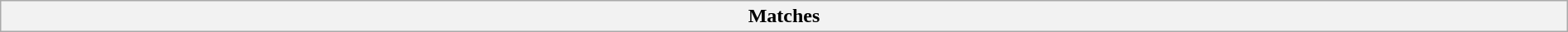<table class="wikitable collapsible collapsed" style="width:100%;">
<tr>
<th>Matches</th>
</tr>
</table>
